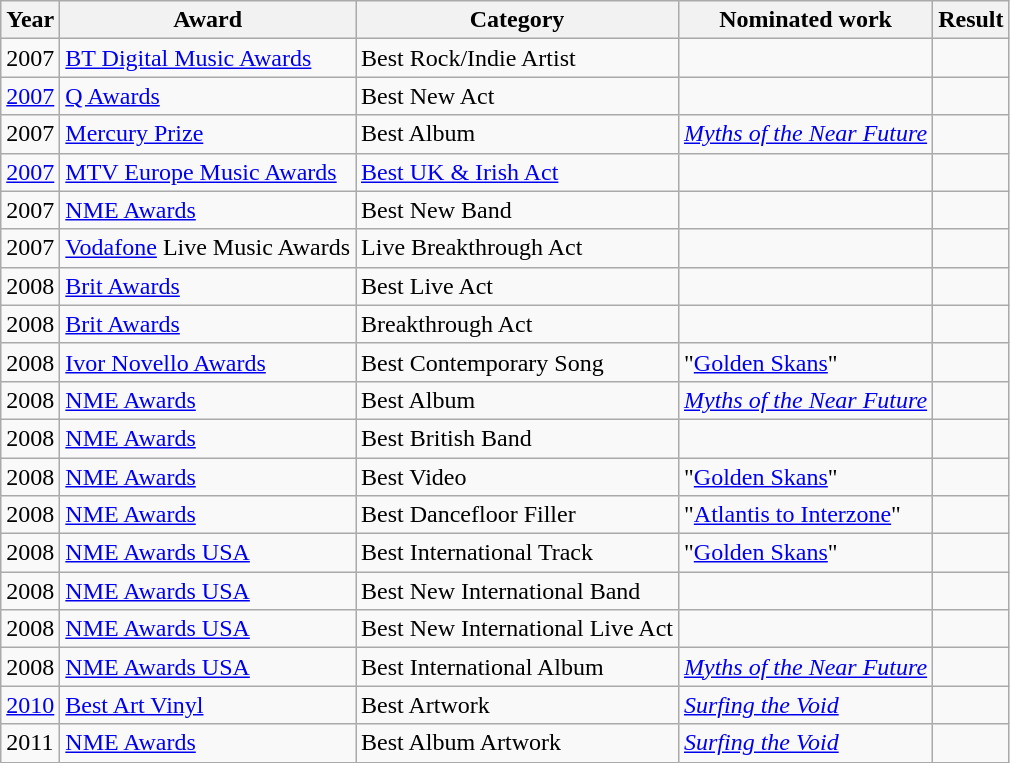<table class="wikitable sortable">
<tr>
<th>Year</th>
<th>Award</th>
<th>Category</th>
<th>Nominated work</th>
<th>Result</th>
</tr>
<tr>
<td>2007</td>
<td><a href='#'>BT Digital Music Awards</a></td>
<td>Best Rock/Indie Artist</td>
<td></td>
<td></td>
</tr>
<tr>
<td><a href='#'>2007</a></td>
<td><a href='#'>Q Awards</a></td>
<td>Best New Act</td>
<td></td>
<td></td>
</tr>
<tr>
<td>2007</td>
<td><a href='#'>Mercury Prize</a></td>
<td>Best Album</td>
<td><em><a href='#'>Myths of the Near Future</a></em></td>
<td></td>
</tr>
<tr>
<td><a href='#'>2007</a></td>
<td><a href='#'>MTV Europe Music Awards</a></td>
<td><a href='#'>Best UK & Irish Act</a></td>
<td></td>
<td></td>
</tr>
<tr>
<td>2007</td>
<td><a href='#'>NME Awards</a></td>
<td>Best New Band</td>
<td></td>
<td></td>
</tr>
<tr>
<td>2007</td>
<td><a href='#'>Vodafone</a> Live Music Awards</td>
<td>Live Breakthrough Act</td>
<td></td>
<td></td>
</tr>
<tr>
<td>2008</td>
<td><a href='#'>Brit Awards</a></td>
<td>Best Live Act</td>
<td></td>
<td></td>
</tr>
<tr>
<td>2008</td>
<td><a href='#'>Brit Awards</a></td>
<td>Breakthrough Act</td>
<td></td>
<td></td>
</tr>
<tr>
<td>2008</td>
<td><a href='#'>Ivor Novello Awards</a></td>
<td>Best Contemporary Song</td>
<td>"<a href='#'>Golden Skans</a>"</td>
<td></td>
</tr>
<tr>
<td>2008</td>
<td><a href='#'>NME Awards</a></td>
<td>Best Album</td>
<td><em><a href='#'>Myths of the Near Future</a></em></td>
<td></td>
</tr>
<tr>
<td>2008</td>
<td><a href='#'>NME Awards</a></td>
<td>Best British Band</td>
<td></td>
<td></td>
</tr>
<tr>
<td>2008</td>
<td><a href='#'>NME Awards</a></td>
<td>Best Video</td>
<td>"<a href='#'>Golden Skans</a>"</td>
<td></td>
</tr>
<tr>
<td>2008</td>
<td><a href='#'>NME Awards</a></td>
<td>Best Dancefloor Filler</td>
<td>"<a href='#'>Atlantis to Interzone</a>"</td>
<td></td>
</tr>
<tr>
<td>2008</td>
<td><a href='#'>NME Awards USA</a></td>
<td>Best International Track</td>
<td>"<a href='#'>Golden Skans</a>"</td>
<td></td>
</tr>
<tr>
<td>2008</td>
<td><a href='#'>NME Awards USA</a></td>
<td>Best New International Band</td>
<td></td>
<td></td>
</tr>
<tr>
<td>2008</td>
<td><a href='#'>NME Awards USA</a></td>
<td>Best New International Live Act</td>
<td></td>
<td></td>
</tr>
<tr>
<td>2008</td>
<td><a href='#'>NME Awards USA</a></td>
<td>Best International Album</td>
<td><em><a href='#'>Myths of the Near Future</a></em></td>
<td></td>
</tr>
<tr>
<td><a href='#'>2010</a></td>
<td><a href='#'>Best Art Vinyl</a></td>
<td>Best Artwork</td>
<td><em><a href='#'>Surfing the Void</a></em></td>
<td></td>
</tr>
<tr>
<td>2011</td>
<td><a href='#'>NME Awards</a></td>
<td>Best Album Artwork</td>
<td><em><a href='#'>Surfing the Void</a></em></td>
<td></td>
</tr>
</table>
